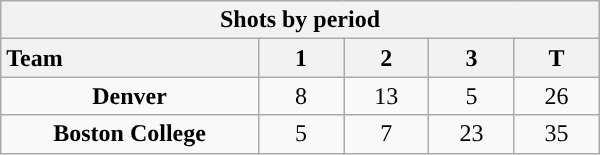<table class="wikitable" style="width:25em; text-align:right;">
<tr>
<th colspan=6>Shots by period</th>
</tr>
<tr>
<th style="width:10em; text-align:left;">Team</th>
<th style="width:3em;">1</th>
<th style="width:3em;">2</th>
<th style="width:3em;">3</th>
<th style="width:3em;">T</th>
</tr>
<tr>
<td align=center><strong>Denver</strong></td>
<td align=center>8</td>
<td align=center>13</td>
<td align=center>5</td>
<td align=center>26</td>
</tr>
<tr>
<td align=center><strong>Boston College</strong></td>
<td align=center>5</td>
<td align=center>7</td>
<td align=center>23</td>
<td align=center>35</td>
</tr>
</table>
